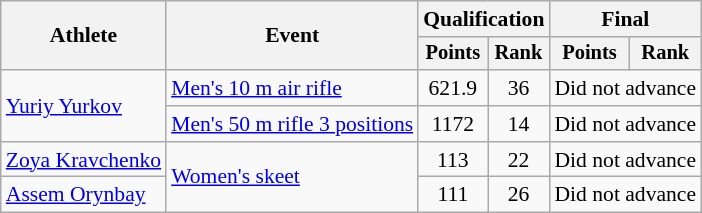<table class="wikitable" style="font-size:90%">
<tr>
<th rowspan="2">Athlete</th>
<th rowspan="2">Event</th>
<th colspan=2>Qualification</th>
<th colspan=2>Final</th>
</tr>
<tr style="font-size:95%">
<th>Points</th>
<th>Rank</th>
<th>Points</th>
<th>Rank</th>
</tr>
<tr align=center>
<td align=left rowspan=2><a href='#'>Yuriy Yurkov</a></td>
<td align=left><a href='#'>Men's 10 m air rifle</a></td>
<td>621.9</td>
<td>36</td>
<td colspan="2">Did not advance</td>
</tr>
<tr align=center>
<td align=left><a href='#'>Men's 50 m rifle 3 positions</a></td>
<td>1172</td>
<td>14</td>
<td colspan="2">Did not advance</td>
</tr>
<tr align=center>
<td align=left><a href='#'>Zoya Kravchenko</a></td>
<td align=left rowspan=2><a href='#'>Women's skeet</a></td>
<td>113</td>
<td>22</td>
<td colspan=2>Did not advance</td>
</tr>
<tr align=center>
<td align=left><a href='#'>Assem Orynbay</a></td>
<td>111</td>
<td>26</td>
<td colspan=2>Did not advance</td>
</tr>
</table>
